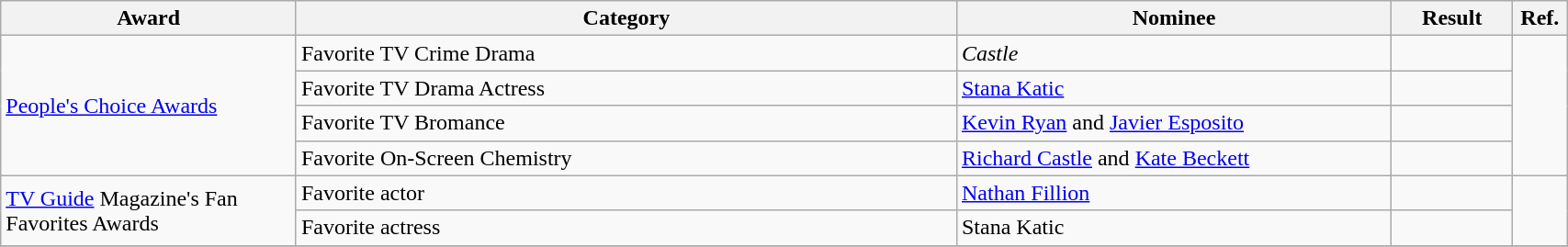<table class="wikitable sortable" style="width:90%;">
<tr>
<th style="width:17%;">Award</th>
<th style="width:38%;">Category</th>
<th style="width:25%;">Nominee</th>
<th style="width:7%;">Result</th>
<th style="width:3%;">Ref.</th>
</tr>
<tr>
<td rowspan="4"><a href='#'>People's Choice Awards</a></td>
<td>Favorite TV Crime Drama</td>
<td><em>Castle</em></td>
<td></td>
<td align="center" rowspan="4"></td>
</tr>
<tr>
<td>Favorite TV Drama Actress</td>
<td><a href='#'>Stana Katic</a></td>
<td></td>
</tr>
<tr>
<td>Favorite TV Bromance</td>
<td><a href='#'>Kevin Ryan</a> and <a href='#'>Javier Esposito</a></td>
<td></td>
</tr>
<tr>
<td>Favorite On-Screen Chemistry</td>
<td><a href='#'>Richard Castle</a> and <a href='#'>Kate Beckett</a></td>
<td></td>
</tr>
<tr>
<td rowspan="2"><a href='#'>TV Guide</a> Magazine's Fan Favorites Awards</td>
<td>Favorite actor</td>
<td><a href='#'>Nathan Fillion</a></td>
<td></td>
<td align="center" rowspan="2"></td>
</tr>
<tr>
<td>Favorite actress</td>
<td>Stana Katic</td>
<td></td>
</tr>
<tr>
</tr>
</table>
